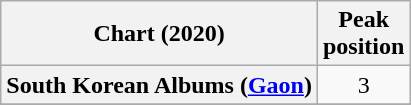<table class="wikitable sortable plainrowheaders" style="text-align:center">
<tr>
<th scope="col">Chart (2020)</th>
<th scope="col">Peak<br>position</th>
</tr>
<tr>
<th scope="row">South Korean Albums (<a href='#'>Gaon</a>)</th>
<td>3</td>
</tr>
<tr>
</tr>
</table>
